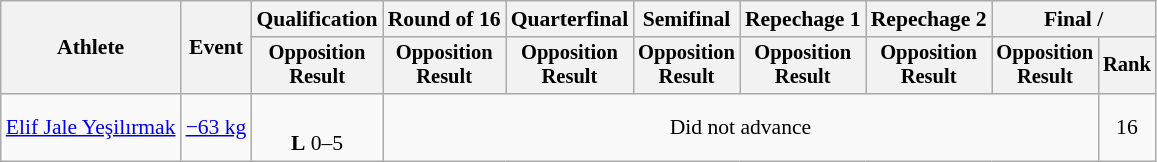<table class="wikitable" style="font-size:90%">
<tr>
<th rowspan="2">Athlete</th>
<th rowspan="2">Event</th>
<th>Qualification</th>
<th>Round of 16</th>
<th>Quarterfinal</th>
<th>Semifinal</th>
<th>Repechage 1</th>
<th>Repechage 2</th>
<th colspan=2>Final / </th>
</tr>
<tr style="font-size: 95%">
<th>Opposition<br>Result</th>
<th>Opposition<br>Result</th>
<th>Opposition<br>Result</th>
<th>Opposition<br>Result</th>
<th>Opposition<br>Result</th>
<th>Opposition<br>Result</th>
<th>Opposition<br>Result</th>
<th>Rank</th>
</tr>
<tr align=center>
<td align=left><a href='#'>Elif Jale Yeşilırmak</a></td>
<td align=left><a href='#'>−63 kg</a></td>
<td><br><strong>L</strong> 0–5 <sup></sup></td>
<td colspan=6>Did not advance</td>
<td>16</td>
</tr>
</table>
